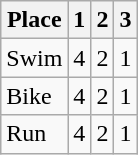<table class="wikitable">
<tr>
<th>Place</th>
<th>1</th>
<th>2</th>
<th>3</th>
</tr>
<tr>
<td>Swim</td>
<td>4</td>
<td>2</td>
<td>1</td>
</tr>
<tr>
<td>Bike</td>
<td>4</td>
<td>2</td>
<td>1</td>
</tr>
<tr>
<td>Run</td>
<td>4</td>
<td>2</td>
<td>1</td>
</tr>
</table>
